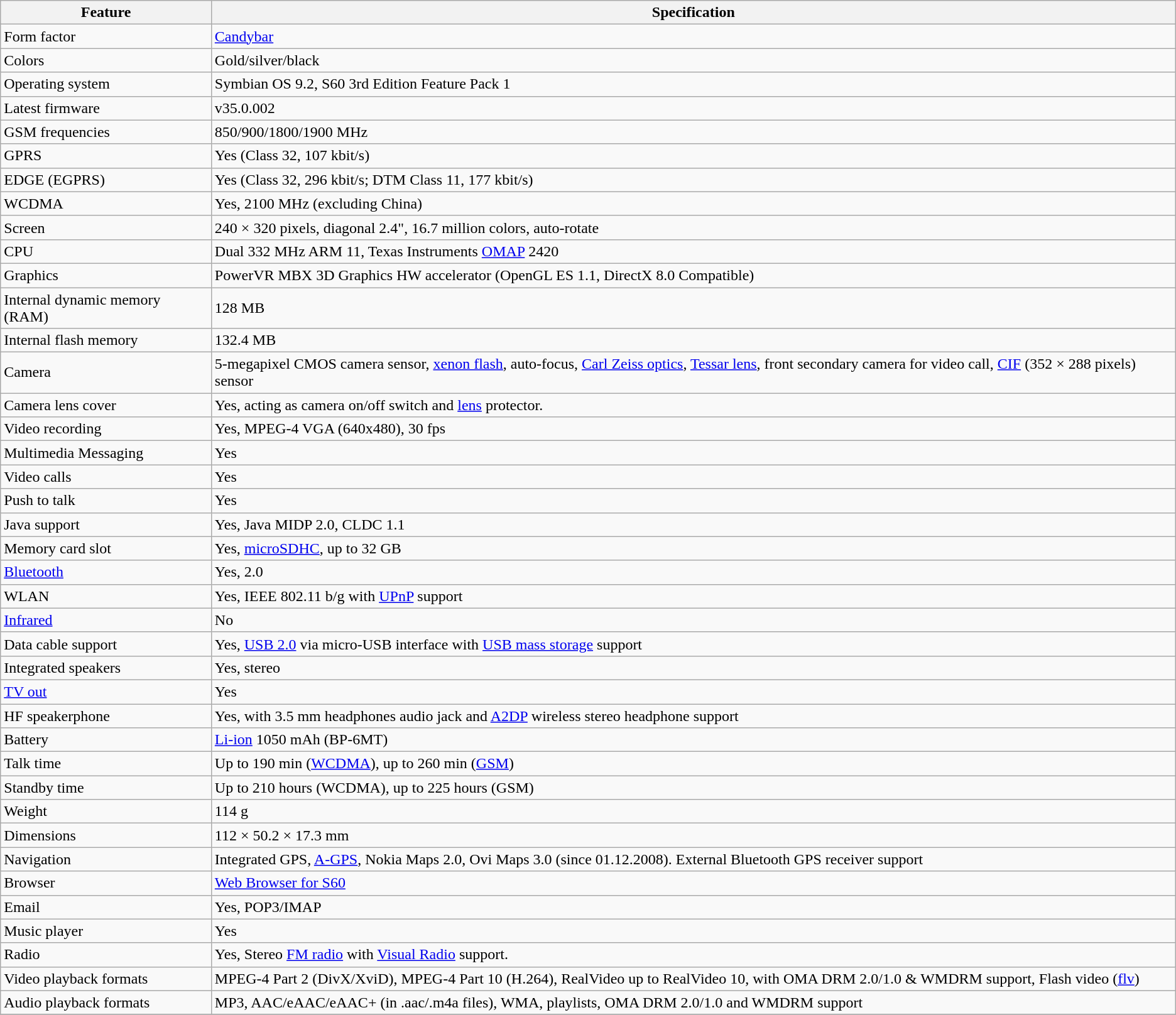<table class="wikitable">
<tr>
<th>Feature</th>
<th>Specification</th>
</tr>
<tr>
<td>Form factor</td>
<td><a href='#'>Candybar</a></td>
</tr>
<tr>
<td>Colors</td>
<td>Gold/silver/black</td>
</tr>
<tr>
<td>Operating system</td>
<td>Symbian OS 9.2, S60 3rd Edition Feature Pack 1</td>
</tr>
<tr>
<td>Latest firmware</td>
<td>v35.0.002</td>
</tr>
<tr>
<td>GSM frequencies</td>
<td>850/900/1800/1900 MHz</td>
</tr>
<tr>
<td>GPRS</td>
<td>Yes (Class 32, 107 kbit/s)</td>
</tr>
<tr>
<td>EDGE (EGPRS)</td>
<td>Yes (Class 32, 296 kbit/s; DTM Class 11, 177 kbit/s)</td>
</tr>
<tr>
<td>WCDMA</td>
<td>Yes, 2100 MHz (excluding China)</td>
</tr>
<tr>
<td>Screen</td>
<td>240 × 320 pixels, diagonal 2.4", 16.7 million colors, auto-rotate</td>
</tr>
<tr>
<td>CPU</td>
<td>Dual 332 MHz ARM 11, Texas Instruments <a href='#'>OMAP</a> 2420</td>
</tr>
<tr>
<td>Graphics</td>
<td>PowerVR MBX 3D Graphics HW accelerator (OpenGL ES 1.1, DirectX 8.0 Compatible)</td>
</tr>
<tr>
<td>Internal dynamic memory (RAM)</td>
<td>128 MB</td>
</tr>
<tr>
<td>Internal flash memory</td>
<td>132.4 MB</td>
</tr>
<tr>
<td>Camera</td>
<td>5-megapixel CMOS camera sensor, <a href='#'>xenon flash</a>, auto-focus, <a href='#'>Carl Zeiss optics</a>, <a href='#'>Tessar lens</a>, front secondary camera for video call, <a href='#'>CIF</a> (352 × 288 pixels) sensor</td>
</tr>
<tr>
<td>Camera lens cover</td>
<td>Yes, acting as camera on/off switch and <a href='#'>lens</a> protector.</td>
</tr>
<tr>
<td>Video recording</td>
<td>Yes, MPEG-4 VGA (640x480), 30 fps</td>
</tr>
<tr>
<td>Multimedia Messaging</td>
<td>Yes</td>
</tr>
<tr>
<td>Video calls</td>
<td>Yes</td>
</tr>
<tr>
<td>Push to talk</td>
<td>Yes</td>
</tr>
<tr>
<td>Java support</td>
<td>Yes, Java MIDP 2.0, CLDC 1.1</td>
</tr>
<tr>
<td>Memory card slot</td>
<td>Yes, <a href='#'>microSDHC</a>, up to 32 GB</td>
</tr>
<tr>
<td><a href='#'>Bluetooth</a></td>
<td>Yes, 2.0</td>
</tr>
<tr>
<td>WLAN</td>
<td>Yes, IEEE 802.11 b/g with <a href='#'>UPnP</a> support</td>
</tr>
<tr>
<td><a href='#'>Infrared</a></td>
<td>No</td>
</tr>
<tr>
<td>Data cable support</td>
<td>Yes, <a href='#'>USB 2.0</a> via micro-USB interface with <a href='#'>USB mass storage</a> support</td>
</tr>
<tr>
<td>Integrated speakers</td>
<td>Yes, stereo</td>
</tr>
<tr>
<td><a href='#'>TV out</a></td>
<td>Yes</td>
</tr>
<tr>
<td>HF speakerphone</td>
<td>Yes, with 3.5 mm headphones audio jack and <a href='#'>A2DP</a> wireless stereo headphone support</td>
</tr>
<tr>
<td>Battery</td>
<td><a href='#'>Li-ion</a> 1050 mAh (BP-6MT)</td>
</tr>
<tr>
<td>Talk time</td>
<td>Up to 190 min (<a href='#'>WCDMA</a>), up to 260 min (<a href='#'>GSM</a>)</td>
</tr>
<tr>
<td>Standby time</td>
<td>Up to 210 hours (WCDMA), up to 225 hours (GSM)</td>
</tr>
<tr>
<td>Weight</td>
<td>114 g</td>
</tr>
<tr>
<td>Dimensions</td>
<td>112 × 50.2 × 17.3 mm</td>
</tr>
<tr>
<td>Navigation</td>
<td>Integrated GPS, <a href='#'>A-GPS</a>, Nokia Maps 2.0, Ovi Maps 3.0 (since 01.12.2008). External Bluetooth GPS receiver support</td>
</tr>
<tr>
<td>Browser</td>
<td><a href='#'>Web Browser for S60</a></td>
</tr>
<tr>
<td>Email</td>
<td>Yes, POP3/IMAP</td>
</tr>
<tr>
<td>Music player</td>
<td>Yes</td>
</tr>
<tr>
<td>Radio</td>
<td>Yes, Stereo <a href='#'>FM radio</a> with <a href='#'>Visual Radio</a> support.</td>
</tr>
<tr>
<td>Video playback formats</td>
<td>MPEG-4 Part 2 (DivX/XviD), MPEG-4 Part 10 (H.264), RealVideo up to RealVideo 10, with OMA DRM 2.0/1.0 & WMDRM support, Flash video (<a href='#'>flv</a>)</td>
</tr>
<tr>
<td>Audio playback formats</td>
<td>MP3, AAC/eAAC/eAAC+ (in .aac/.m4a files), WMA, playlists, OMA DRM 2.0/1.0 and WMDRM support</td>
</tr>
<tr>
</tr>
</table>
